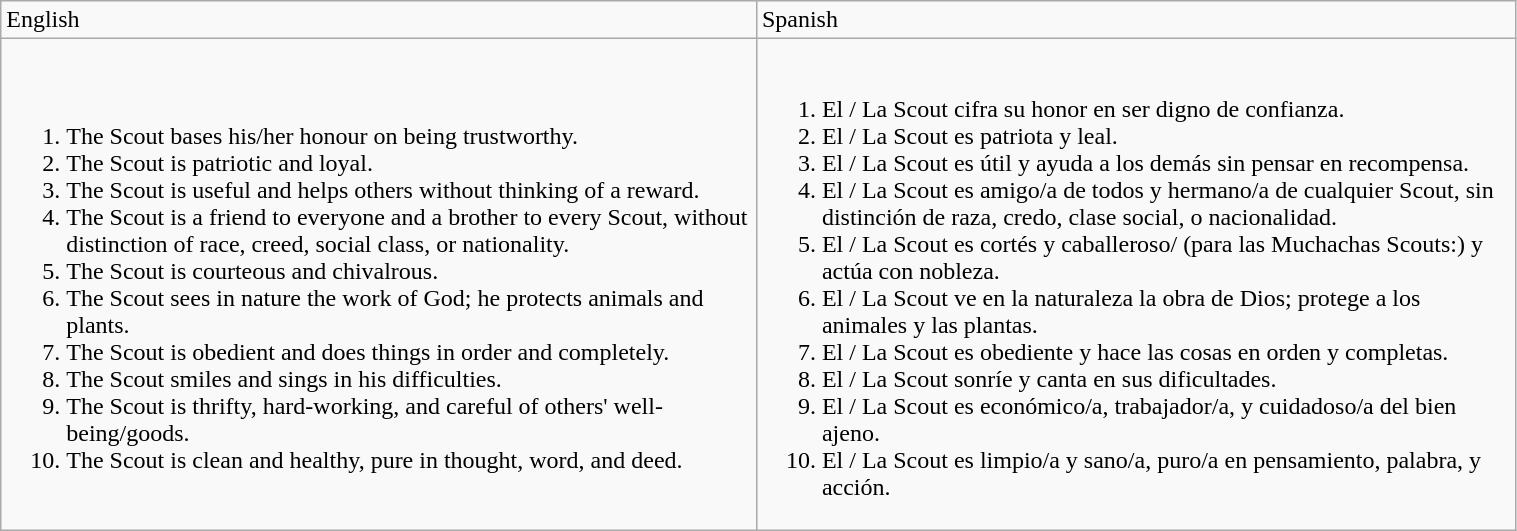<table class="wikitable" width="80%">
<tr>
<td>English</td>
<td>Spanish</td>
</tr>
<tr>
<td><br><ol><li>The Scout bases his/her honour on being trustworthy.</li><li>The Scout is patriotic and loyal.</li><li>The Scout is useful and helps others without thinking of a reward.</li><li>The Scout is a friend to everyone and a brother to every Scout, without distinction of race, creed, social class, or nationality.</li><li>The Scout is courteous and chivalrous.</li><li>The Scout sees in nature the work of God; he protects animals and plants.</li><li>The Scout is obedient and does things in order and completely.</li><li>The Scout smiles and sings in his difficulties.</li><li>The Scout is thrifty, hard-working, and careful of others' well-being/goods.</li><li>The Scout is clean and healthy, pure in thought, word, and deed.</li></ol></td>
<td><br><ol><li>El / La Scout cifra su honor en ser digno de confianza.</li><li>El / La Scout es patriota y leal.</li><li>El / La Scout es útil y ayuda a los demás sin pensar en recompensa.</li><li>El / La Scout es amigo/a de todos y hermano/a de cualquier Scout, sin distinción de raza, credo, clase social, o nacionalidad.</li><li>El / La Scout es cortés y caballeroso/ (para las Muchachas Scouts:) y actúa con nobleza.</li><li>El / La Scout ve en la naturaleza la obra de Dios; protege a los animales y las plantas.</li><li>El / La Scout es obediente y hace las cosas en orden y completas.</li><li>El / La Scout sonríe y canta en sus dificultades.</li><li>El / La Scout es económico/a, trabajador/a, y cuidadoso/a del bien ajeno.</li><li>El / La Scout es limpio/a y sano/a, puro/a en pensamiento, palabra, y acción.</li></ol></td>
</tr>
</table>
